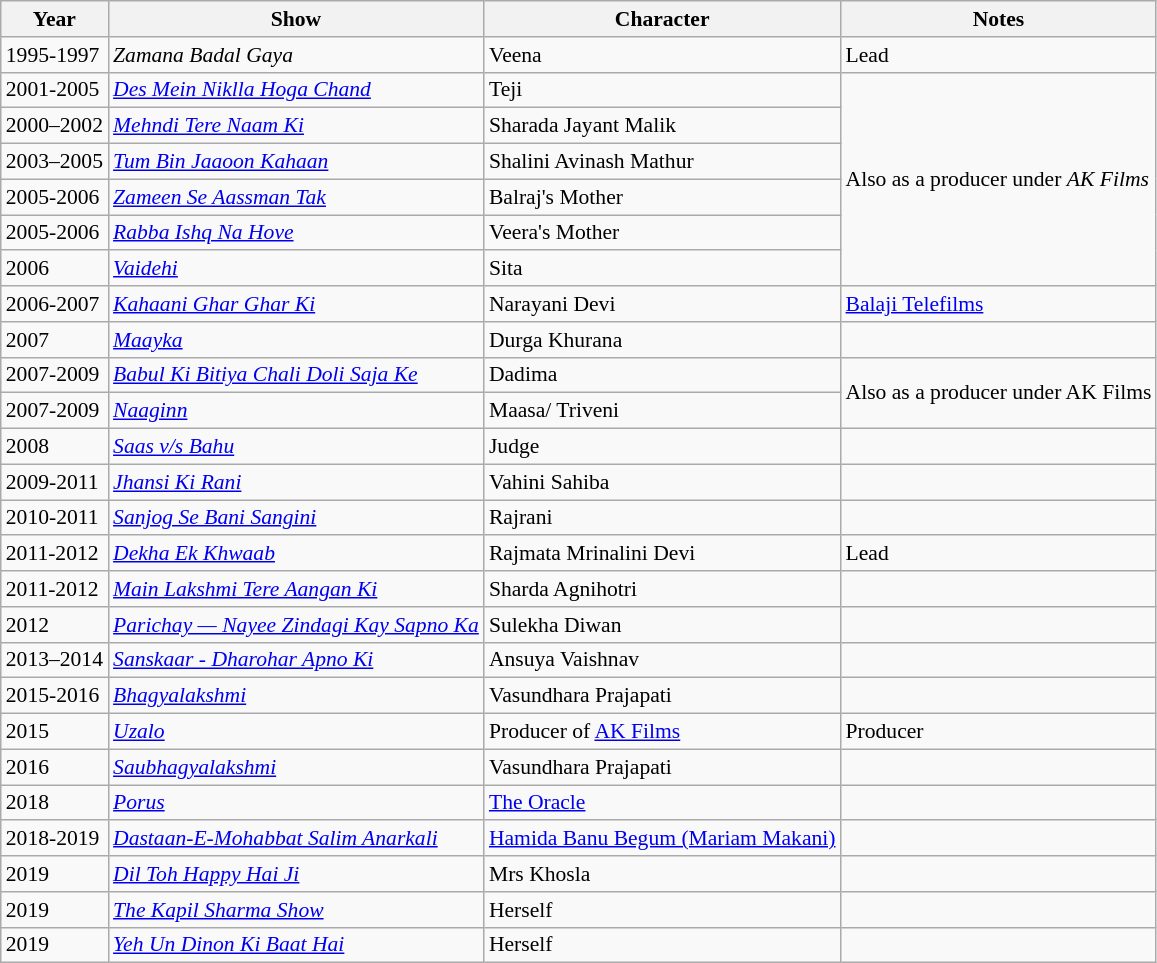<table class="wikitable sortable" style="font-size: 90%;">
<tr>
<th>Year</th>
<th>Show</th>
<th>Character</th>
<th>Notes</th>
</tr>
<tr>
<td>1995-1997</td>
<td><em>Zamana Badal Gaya</em></td>
<td>Veena</td>
<td>Lead</td>
</tr>
<tr>
<td>2001-2005</td>
<td><em><a href='#'>Des Mein Niklla Hoga Chand</a></em></td>
<td>Teji</td>
<td rowspan="6">Also as a producer under <em>AK Films</em></td>
</tr>
<tr>
<td>2000–2002</td>
<td><em><a href='#'>Mehndi Tere Naam Ki</a></em></td>
<td>Sharada Jayant Malik</td>
</tr>
<tr>
<td>2003–2005</td>
<td><em><a href='#'>Tum Bin Jaaoon Kahaan</a></em></td>
<td>Shalini Avinash Mathur</td>
</tr>
<tr>
<td>2005-2006</td>
<td><em><a href='#'>Zameen Se Aassman Tak</a></em></td>
<td>Balraj's Mother</td>
</tr>
<tr>
<td>2005-2006</td>
<td><em><a href='#'>Rabba Ishq Na Hove</a></em></td>
<td>Veera's Mother</td>
</tr>
<tr>
<td>2006</td>
<td><em><a href='#'>Vaidehi</a></em></td>
<td>Sita</td>
</tr>
<tr>
<td>2006-2007</td>
<td><em><a href='#'>Kahaani Ghar Ghar Ki</a></em></td>
<td>Narayani Devi</td>
<td><a href='#'>Balaji Telefilms</a></td>
</tr>
<tr>
<td>2007</td>
<td><em><a href='#'>Maayka</a></em></td>
<td>Durga Khurana</td>
<td></td>
</tr>
<tr>
<td>2007-2009</td>
<td><em><a href='#'>Babul Ki Bitiya Chali Doli Saja Ke</a></em></td>
<td>Dadima</td>
<td rowspan="2">Also as a producer under AK Films</td>
</tr>
<tr>
<td>2007-2009</td>
<td><em><a href='#'>Naaginn</a></em></td>
<td>Maasa/ Triveni</td>
</tr>
<tr>
<td>2008</td>
<td><em><a href='#'>Saas v/s Bahu</a></em></td>
<td>Judge</td>
<td></td>
</tr>
<tr>
<td>2009-2011</td>
<td><em><a href='#'>Jhansi Ki Rani</a></em></td>
<td>Vahini Sahiba</td>
<td></td>
</tr>
<tr>
<td>2010-2011</td>
<td><em><a href='#'>Sanjog Se Bani Sangini</a></em></td>
<td>Rajrani</td>
<td></td>
</tr>
<tr>
<td>2011-2012</td>
<td><em><a href='#'>Dekha Ek Khwaab</a></em></td>
<td>Rajmata Mrinalini Devi</td>
<td>Lead</td>
</tr>
<tr>
<td>2011-2012</td>
<td><em><a href='#'>Main Lakshmi Tere Aangan Ki</a></em></td>
<td>Sharda Agnihotri</td>
<td></td>
</tr>
<tr>
<td>2012</td>
<td><em><a href='#'>Parichay — Nayee Zindagi Kay Sapno Ka</a></em></td>
<td>Sulekha Diwan</td>
<td></td>
</tr>
<tr>
<td>2013–2014</td>
<td><em><a href='#'>Sanskaar - Dharohar Apno Ki</a></em></td>
<td>Ansuya Vaishnav</td>
<td></td>
</tr>
<tr>
<td>2015-2016</td>
<td><em><a href='#'>Bhagyalakshmi</a></em></td>
<td>Vasundhara Prajapati</td>
<td></td>
</tr>
<tr>
<td>2015</td>
<td><em><a href='#'>Uzalo</a></em></td>
<td>Producer of <a href='#'>AK Films</a></td>
<td>Producer</td>
</tr>
<tr>
<td>2016</td>
<td><em><a href='#'>Saubhagyalakshmi</a></em></td>
<td>Vasundhara Prajapati</td>
<td></td>
</tr>
<tr>
<td>2018</td>
<td><em><a href='#'>Porus</a></em></td>
<td><a href='#'>The Oracle</a></td>
<td></td>
</tr>
<tr>
<td>2018-2019</td>
<td><em><a href='#'>Dastaan-E-Mohabbat Salim Anarkali</a></em></td>
<td><a href='#'>Hamida Banu Begum (Mariam Makani)</a></td>
<td></td>
</tr>
<tr>
<td>2019</td>
<td><em><a href='#'>Dil Toh Happy Hai Ji</a></em></td>
<td>Mrs Khosla</td>
<td></td>
</tr>
<tr>
<td>2019</td>
<td><em><a href='#'>The Kapil Sharma Show</a></em></td>
<td>Herself</td>
<td></td>
</tr>
<tr>
<td>2019</td>
<td><em><a href='#'>Yeh Un Dinon Ki Baat Hai</a></em></td>
<td>Herself</td>
<td></td>
</tr>
</table>
